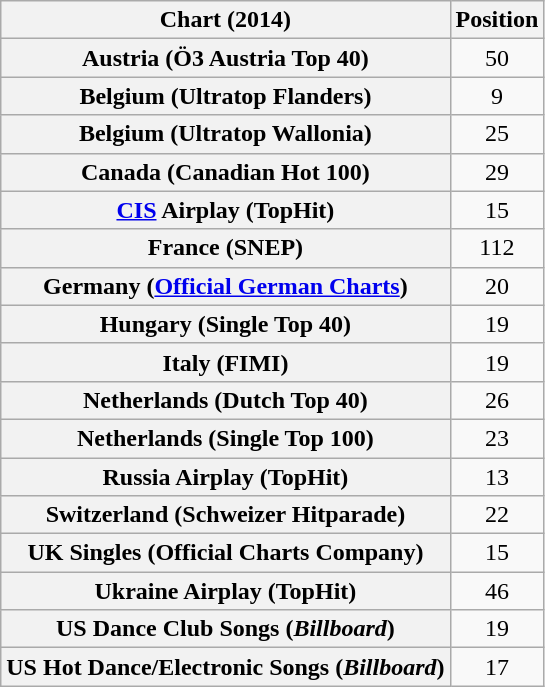<table class="wikitable plainrowheaders sortable" style="text-align:center;">
<tr>
<th scope="col">Chart (2014)</th>
<th scope="col">Position</th>
</tr>
<tr>
<th scope="row">Austria (Ö3 Austria Top 40)</th>
<td>50</td>
</tr>
<tr>
<th scope="row">Belgium (Ultratop Flanders)</th>
<td>9</td>
</tr>
<tr>
<th scope="row">Belgium (Ultratop Wallonia)</th>
<td>25</td>
</tr>
<tr>
<th scope="row">Canada (Canadian Hot 100)</th>
<td>29</td>
</tr>
<tr>
<th scope="row"><a href='#'>CIS</a> Airplay (TopHit)</th>
<td>15</td>
</tr>
<tr>
<th scope="row">France (SNEP)</th>
<td>112</td>
</tr>
<tr>
<th scope="row">Germany (<a href='#'>Official German Charts</a>)</th>
<td>20</td>
</tr>
<tr>
<th scope="row">Hungary (Single Top 40)</th>
<td>19</td>
</tr>
<tr>
<th scope="row">Italy (FIMI)</th>
<td>19</td>
</tr>
<tr>
<th scope="row">Netherlands (Dutch Top 40)</th>
<td>26</td>
</tr>
<tr>
<th scope="row">Netherlands (Single Top 100)</th>
<td>23</td>
</tr>
<tr>
<th scope="row">Russia Airplay (TopHit)</th>
<td>13</td>
</tr>
<tr>
<th scope="row">Switzerland (Schweizer Hitparade)</th>
<td>22</td>
</tr>
<tr>
<th scope="row">UK Singles (Official Charts Company)</th>
<td>15</td>
</tr>
<tr>
<th scope="row">Ukraine Airplay (TopHit)</th>
<td>46</td>
</tr>
<tr>
<th scope="row">US Dance Club Songs (<em>Billboard</em>)</th>
<td>19</td>
</tr>
<tr>
<th scope="row">US Hot Dance/Electronic Songs (<em>Billboard</em>)</th>
<td>17</td>
</tr>
</table>
